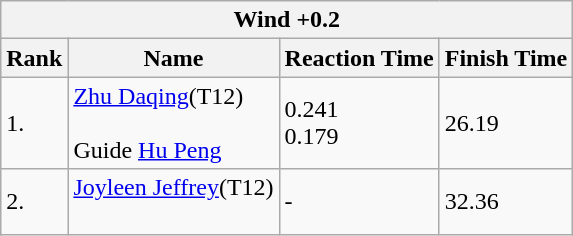<table class="wikitable">
<tr>
<th colspan="4">Wind +0.2</th>
</tr>
<tr>
<th>Rank</th>
<th>Name</th>
<th>Reaction Time</th>
<th>Finish Time</th>
</tr>
<tr>
<td>1.</td>
<td><a href='#'>Zhu Daqing</a>(T12)<br><br>Guide <a href='#'>Hu Peng</a><br>
</td>
<td>0.241<br>0.179</td>
<td>26.19</td>
</tr>
<tr>
<td>2.</td>
<td><a href='#'>Joyleen Jeffrey</a>(T12)<br><br></td>
<td>-</td>
<td>32.36</td>
</tr>
</table>
